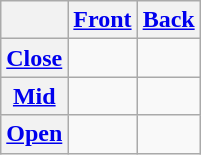<table class=wikitable style=text-align:center>
<tr>
<th></th>
<th><a href='#'>Front</a></th>
<th><a href='#'>Back</a></th>
</tr>
<tr>
<th><a href='#'>Close</a></th>
<td></td>
<td></td>
</tr>
<tr>
<th><a href='#'>Mid</a></th>
<td></td>
<td></td>
</tr>
<tr>
<th><a href='#'>Open</a></th>
<td></td>
<td></td>
</tr>
</table>
